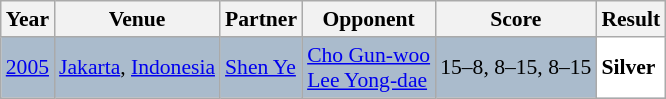<table class="sortable wikitable" style="font-size: 90%;">
<tr>
<th>Year</th>
<th>Venue</th>
<th>Partner</th>
<th>Opponent</th>
<th>Score</th>
<th>Result</th>
</tr>
<tr style="background:#AABBCC">
<td align="center"><a href='#'>2005</a></td>
<td align="left"><a href='#'>Jakarta</a>, <a href='#'>Indonesia</a></td>
<td align="left"> <a href='#'>Shen Ye</a></td>
<td align="left"> <a href='#'>Cho Gun-woo</a> <br>  <a href='#'>Lee Yong-dae</a></td>
<td align="left">15–8, 8–15, 8–15</td>
<td style="text-align:left; background:white"> <strong>Silver</strong></td>
</tr>
</table>
